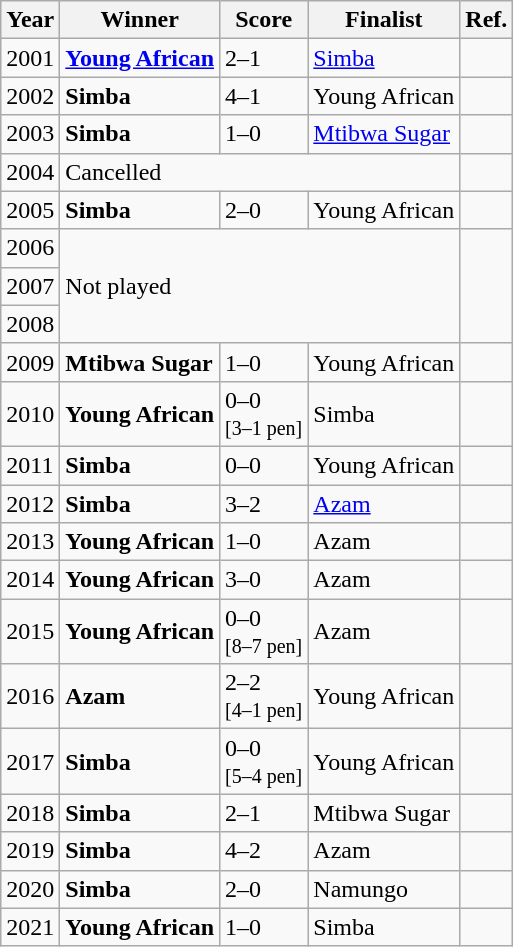<table class="wikitable">
<tr>
<th>Year</th>
<th>Winner</th>
<th>Score</th>
<th>Finalist</th>
<th>Ref.</th>
</tr>
<tr>
<td>2001</td>
<td><a href='#'><strong>Young African</strong></a></td>
<td>2–1</td>
<td><a href='#'>Simba</a></td>
<td></td>
</tr>
<tr>
<td>2002</td>
<td><strong>Simba</strong></td>
<td>4–1</td>
<td>Young African</td>
<td></td>
</tr>
<tr>
<td>2003</td>
<td><strong>Simba</strong></td>
<td>1–0</td>
<td><a href='#'>Mtibwa Sugar</a></td>
<td></td>
</tr>
<tr>
<td>2004</td>
<td colspan="3">Cancelled</td>
<td></td>
</tr>
<tr>
<td>2005</td>
<td><strong>Simba</strong></td>
<td>2–0</td>
<td>Young African</td>
<td></td>
</tr>
<tr>
<td>2006</td>
<td colspan="3" rowspan="3">Not played</td>
<td rowspan="3"></td>
</tr>
<tr>
<td>2007</td>
</tr>
<tr>
<td>2008</td>
</tr>
<tr>
<td>2009</td>
<td><strong>Mtibwa Sugar</strong></td>
<td>1–0</td>
<td>Young African</td>
<td></td>
</tr>
<tr>
<td>2010</td>
<td><strong>Young African</strong></td>
<td>0–0<br><small>[3–1 pen]</small></td>
<td>Simba</td>
<td></td>
</tr>
<tr>
<td>2011</td>
<td><strong>Simba</strong></td>
<td>0–0</td>
<td>Young African</td>
<td></td>
</tr>
<tr>
<td>2012</td>
<td><strong>Simba</strong></td>
<td>3–2</td>
<td><a href='#'>Azam</a></td>
<td></td>
</tr>
<tr>
<td>2013</td>
<td><strong>Young African</strong></td>
<td>1–0</td>
<td>Azam</td>
<td></td>
</tr>
<tr>
<td>2014</td>
<td><strong>Young African</strong></td>
<td>3–0</td>
<td>Azam</td>
<td></td>
</tr>
<tr>
<td>2015</td>
<td><strong>Young African</strong></td>
<td>0–0<br><small>[8–7 pen]</small></td>
<td>Azam</td>
<td></td>
</tr>
<tr>
<td>2016</td>
<td><strong>Azam</strong></td>
<td>2–2<br><small>[4–1 pen]</small></td>
<td>Young African</td>
<td></td>
</tr>
<tr>
<td>2017</td>
<td><strong>Simba</strong></td>
<td>0–0<br><small>[5–4 pen]</small></td>
<td>Young African</td>
<td></td>
</tr>
<tr>
<td>2018</td>
<td><strong>Simba</strong></td>
<td>2–1</td>
<td>Mtibwa Sugar</td>
<td></td>
</tr>
<tr>
<td>2019</td>
<td><strong>Simba</strong></td>
<td>4–2</td>
<td>Azam</td>
<td></td>
</tr>
<tr>
<td>2020</td>
<td><strong>Simba</strong></td>
<td>2–0</td>
<td>Namungo</td>
<td></td>
</tr>
<tr>
<td>2021</td>
<td><strong>Young African</strong></td>
<td>1–0</td>
<td>Simba</td>
<td></td>
</tr>
</table>
